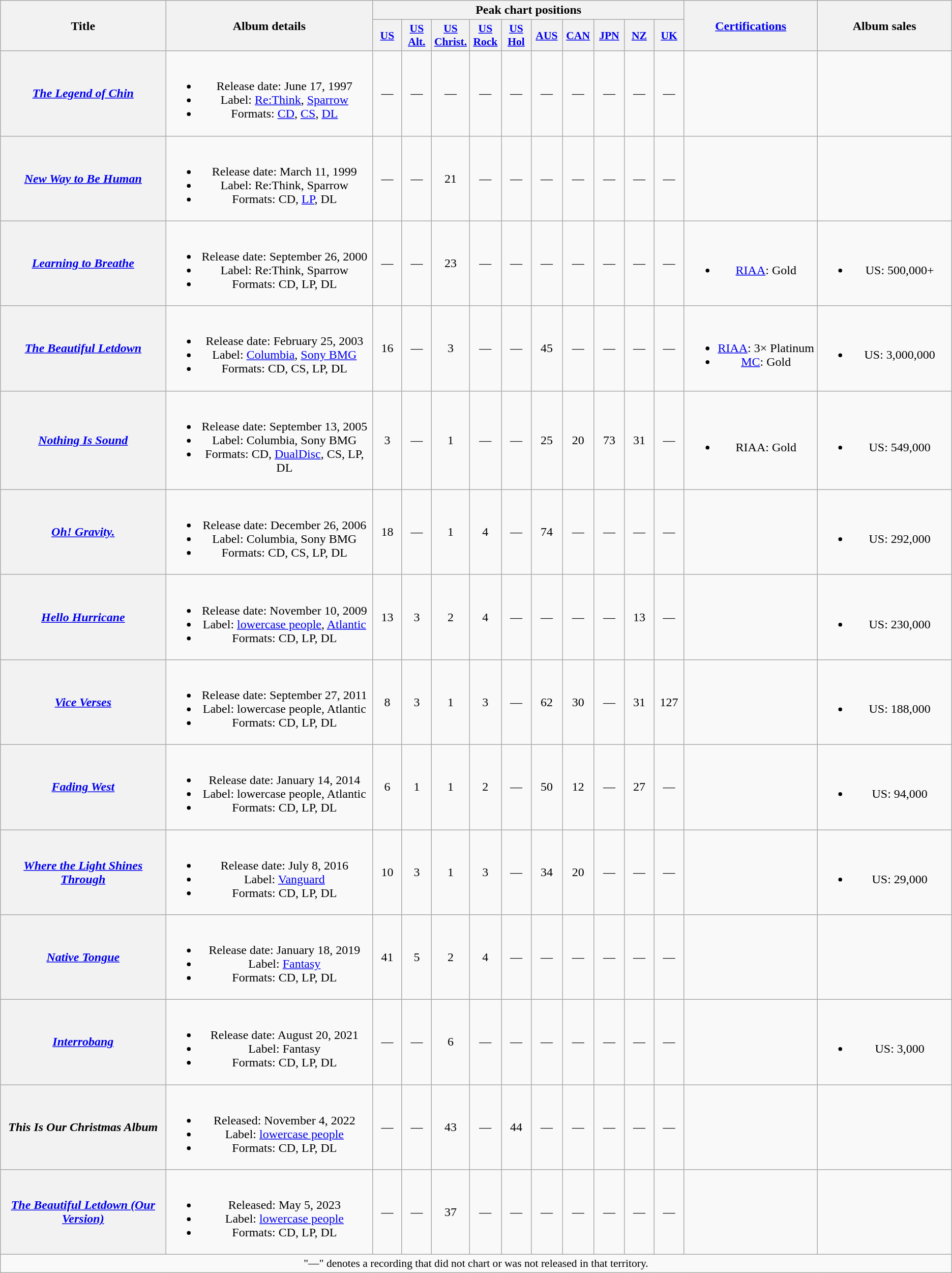<table class="wikitable plainrowheaders" style="text-align:center;">
<tr>
<th scope="col" rowspan="2" style="width:16em;">Title</th>
<th scope="col" rowspan="2" style="width:20em;">Album details</th>
<th colspan="10" scope="col">Peak chart positions</th>
<th scope="col" rowspan="2" style="width:12em;"><a href='#'>Certifications</a></th>
<th scope="col" rowspan="2" style="width:12em;">Album sales</th>
</tr>
<tr>
<th scope="col" style="width:2.5em;font-size:90%;"><a href='#'>US</a><br></th>
<th scope="col" style="width:2.5em;font-size:90%;"><a href='#'>US<br>Alt.</a><br></th>
<th scope="col" style="width:2.5em;font-size:90%;"><a href='#'>US<br>Christ.</a><br></th>
<th scope="col" style="width:2.5em;font-size:90%;"><a href='#'>US<br>Rock</a><br></th>
<th scope="col" style="width:2.5em;font-size:90%;"><a href='#'>US<br>Hol</a><br></th>
<th scope="col" style="width:2.5em;font-size:90%;"><a href='#'>AUS</a><br></th>
<th scope="col" style="width:2.5em;font-size:90%;"><a href='#'>CAN</a><br></th>
<th scope="col" style="width:2.5em;font-size:90%;"><a href='#'>JPN</a><br></th>
<th scope="col" style="width:2.5em;font-size:90%;"><a href='#'>NZ</a><br></th>
<th scope="col" style="width:2.5em;font-size:90%;"><a href='#'>UK</a><br></th>
</tr>
<tr>
<th scope="row"><em><a href='#'>The Legend of Chin</a></em></th>
<td><br><ul><li>Release date: June 17, 1997</li><li>Label: <a href='#'>Re:Think</a>, <a href='#'>Sparrow</a></li><li>Formats: <a href='#'>CD</a>, <a href='#'>CS</a>, <a href='#'>DL</a></li></ul></td>
<td>—</td>
<td>—</td>
<td>—</td>
<td>—</td>
<td>—</td>
<td>—</td>
<td>—</td>
<td>—</td>
<td>—</td>
<td>—</td>
<td></td>
<td></td>
</tr>
<tr>
<th scope="row"><em><a href='#'>New Way to Be Human</a></em></th>
<td><br><ul><li>Release date: March 11, 1999</li><li>Label: Re:Think, Sparrow</li><li>Formats: CD, <a href='#'>LP</a>, DL</li></ul></td>
<td>—</td>
<td>—</td>
<td>21</td>
<td>—</td>
<td>—</td>
<td>—</td>
<td>—</td>
<td>—</td>
<td>—</td>
<td>—</td>
<td></td>
<td></td>
</tr>
<tr>
<th scope="row"><em><a href='#'>Learning to Breathe</a></em></th>
<td><br><ul><li>Release date: September 26, 2000</li><li>Label: Re:Think, Sparrow</li><li>Formats: CD, LP, DL</li></ul></td>
<td>—</td>
<td>—</td>
<td>23</td>
<td>—</td>
<td>—</td>
<td>—</td>
<td>—</td>
<td>—</td>
<td>—</td>
<td>—</td>
<td><br><ul><li><a href='#'>RIAA</a>: Gold</li></ul></td>
<td><br><ul><li>US: 500,000+</li></ul></td>
</tr>
<tr>
<th scope="row"><em><a href='#'>The Beautiful Letdown</a></em></th>
<td><br><ul><li>Release date: February 25, 2003</li><li>Label: <a href='#'>Columbia</a>, <a href='#'>Sony BMG</a></li><li>Formats: CD, CS, LP, DL</li></ul></td>
<td>16</td>
<td>—</td>
<td>3</td>
<td>—</td>
<td>—</td>
<td>45</td>
<td>—</td>
<td>—</td>
<td>—</td>
<td>—</td>
<td><br><ul><li><a href='#'>RIAA</a>: 3× Platinum</li><li><a href='#'>MC</a>: Gold</li></ul></td>
<td><br><ul><li>US: 3,000,000</li></ul></td>
</tr>
<tr>
<th scope="row"><em><a href='#'>Nothing Is Sound</a></em></th>
<td><br><ul><li>Release date: September 13, 2005</li><li>Label: Columbia, Sony BMG</li><li>Formats: CD, <a href='#'>DualDisc</a>, CS, LP, DL</li></ul></td>
<td>3</td>
<td>—</td>
<td>1</td>
<td>—</td>
<td>—</td>
<td>25</td>
<td>20</td>
<td>73</td>
<td>31</td>
<td>—</td>
<td><br><ul><li>RIAA: Gold</li></ul></td>
<td><br><ul><li>US: 549,000</li></ul></td>
</tr>
<tr>
<th scope="row"><em><a href='#'>Oh! Gravity.</a></em></th>
<td><br><ul><li>Release date: December 26, 2006</li><li>Label: Columbia, Sony BMG</li><li>Formats: CD, CS, LP, DL</li></ul></td>
<td>18</td>
<td>—</td>
<td>1</td>
<td>4</td>
<td>—</td>
<td>74</td>
<td>—</td>
<td>—</td>
<td>—</td>
<td>—</td>
<td></td>
<td><br><ul><li>US: 292,000</li></ul></td>
</tr>
<tr>
<th scope="row"><em><a href='#'>Hello Hurricane</a></em></th>
<td><br><ul><li>Release date: November 10, 2009</li><li>Label: <a href='#'>lowercase people</a>, <a href='#'>Atlantic</a></li><li>Formats: CD, LP, DL</li></ul></td>
<td>13</td>
<td>3</td>
<td>2</td>
<td>4</td>
<td>—</td>
<td>—</td>
<td>—</td>
<td>—</td>
<td>13</td>
<td>—</td>
<td></td>
<td><br><ul><li>US: 230,000</li></ul></td>
</tr>
<tr>
<th scope="row"><em><a href='#'>Vice Verses</a></em></th>
<td><br><ul><li>Release date: September 27, 2011</li><li>Label: lowercase people, Atlantic</li><li>Formats: CD, LP, DL</li></ul></td>
<td>8</td>
<td>3</td>
<td>1</td>
<td>3</td>
<td>—</td>
<td>62</td>
<td>30</td>
<td>—</td>
<td>31</td>
<td>127</td>
<td></td>
<td><br><ul><li>US: 188,000</li></ul></td>
</tr>
<tr>
<th scope="row"><em><a href='#'>Fading West</a></em></th>
<td><br><ul><li>Release date: January 14, 2014</li><li>Label: lowercase people, Atlantic</li><li>Formats: CD, LP, DL</li></ul></td>
<td>6</td>
<td>1</td>
<td>1</td>
<td>2</td>
<td>—</td>
<td>50</td>
<td>12</td>
<td>—</td>
<td>27</td>
<td>—</td>
<td></td>
<td><br><ul><li>US: 94,000</li></ul></td>
</tr>
<tr>
<th scope="row"><em><a href='#'>Where the Light Shines Through</a></em></th>
<td><br><ul><li>Release date: July 8, 2016</li><li>Label: <a href='#'>Vanguard</a></li><li>Formats: CD, LP, DL</li></ul></td>
<td>10</td>
<td>3</td>
<td>1</td>
<td>3</td>
<td>—</td>
<td>34</td>
<td>20</td>
<td>—</td>
<td>—</td>
<td>—</td>
<td></td>
<td><br><ul><li>US: 29,000</li></ul></td>
</tr>
<tr>
<th scope="row"><em><a href='#'>Native Tongue</a></em></th>
<td><br><ul><li>Release date: January 18, 2019</li><li>Label: <a href='#'>Fantasy</a></li><li>Formats: CD, LP, DL</li></ul></td>
<td>41</td>
<td>5</td>
<td>2</td>
<td>4</td>
<td>—</td>
<td>—</td>
<td>—</td>
<td>—</td>
<td>—</td>
<td>—</td>
<td></td>
<td></td>
</tr>
<tr>
<th scope="row"><em><a href='#'>Interrobang</a></em></th>
<td><br><ul><li>Release date: August 20, 2021</li><li>Label: Fantasy</li><li>Formats: CD, LP, DL</li></ul></td>
<td>—</td>
<td>—</td>
<td>6<br></td>
<td>—</td>
<td>—</td>
<td>—</td>
<td>—</td>
<td>—</td>
<td>—</td>
<td>—</td>
<td></td>
<td><br><ul><li>US: 3,000</li></ul></td>
</tr>
<tr>
<th scope="row"><em>This Is Our Christmas Album</em></th>
<td><br><ul><li>Released: November 4, 2022</li><li>Label: <a href='#'>lowercase people</a></li><li>Formats: CD, LP, DL</li></ul></td>
<td>—</td>
<td>—</td>
<td>43</td>
<td>—</td>
<td>44</td>
<td>—</td>
<td>—</td>
<td>—</td>
<td>—</td>
<td>—</td>
<td></td>
<td></td>
</tr>
<tr>
<th scope="row"><em><a href='#'>The Beautiful Letdown (Our Version)</a></em></th>
<td><br><ul><li>Released: May 5, 2023</li><li>Label: <a href='#'>lowercase people</a></li><li>Formats: CD, LP, DL</li></ul></td>
<td>—</td>
<td>—</td>
<td>37</td>
<td>—</td>
<td>—</td>
<td>—</td>
<td>—</td>
<td>—</td>
<td>—</td>
<td>—</td>
<td></td>
<td></td>
</tr>
<tr>
<td colspan="14" style="font-size:90%">"—" denotes a recording that did not chart or was not released in that territory.</td>
</tr>
</table>
